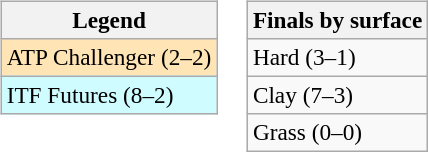<table>
<tr valign=top>
<td><br><table class=wikitable style=font-size:97%>
<tr>
<th>Legend</th>
</tr>
<tr bgcolor=moccasin>
<td>ATP Challenger (2–2)</td>
</tr>
<tr bgcolor=cffcff>
<td>ITF Futures (8–2)</td>
</tr>
</table>
</td>
<td><br><table class=wikitable style=font-size:97%>
<tr>
<th>Finals by surface</th>
</tr>
<tr>
<td>Hard (3–1)</td>
</tr>
<tr>
<td>Clay (7–3)</td>
</tr>
<tr>
<td>Grass (0–0)</td>
</tr>
</table>
</td>
</tr>
</table>
